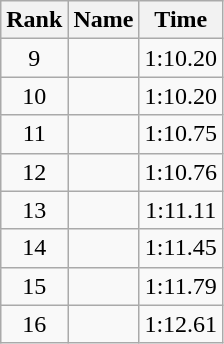<table class="wikitable">
<tr>
<th>Rank</th>
<th>Name</th>
<th>Time</th>
</tr>
<tr>
<td align="center">9</td>
<td></td>
<td align="center">1:10.20</td>
</tr>
<tr>
<td align="center">10</td>
<td></td>
<td align="center">1:10.20</td>
</tr>
<tr>
<td align="center">11</td>
<td></td>
<td align="center">1:10.75</td>
</tr>
<tr>
<td align="center">12</td>
<td></td>
<td align="center">1:10.76</td>
</tr>
<tr>
<td align="center">13</td>
<td></td>
<td align="center">1:11.11</td>
</tr>
<tr>
<td align="center">14</td>
<td></td>
<td align="center">1:11.45</td>
</tr>
<tr>
<td align="center">15</td>
<td></td>
<td align="center">1:11.79</td>
</tr>
<tr>
<td align="center">16</td>
<td></td>
<td align="center">1:12.61</td>
</tr>
</table>
